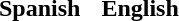<table cellpadding=6 style="font-size:100%">
<tr>
<th>Spanish</th>
<th>English</th>
</tr>
<tr style="vertical-align:top; white-space:nowrap;">
<td><br></td>
<td><br></td>
</tr>
</table>
